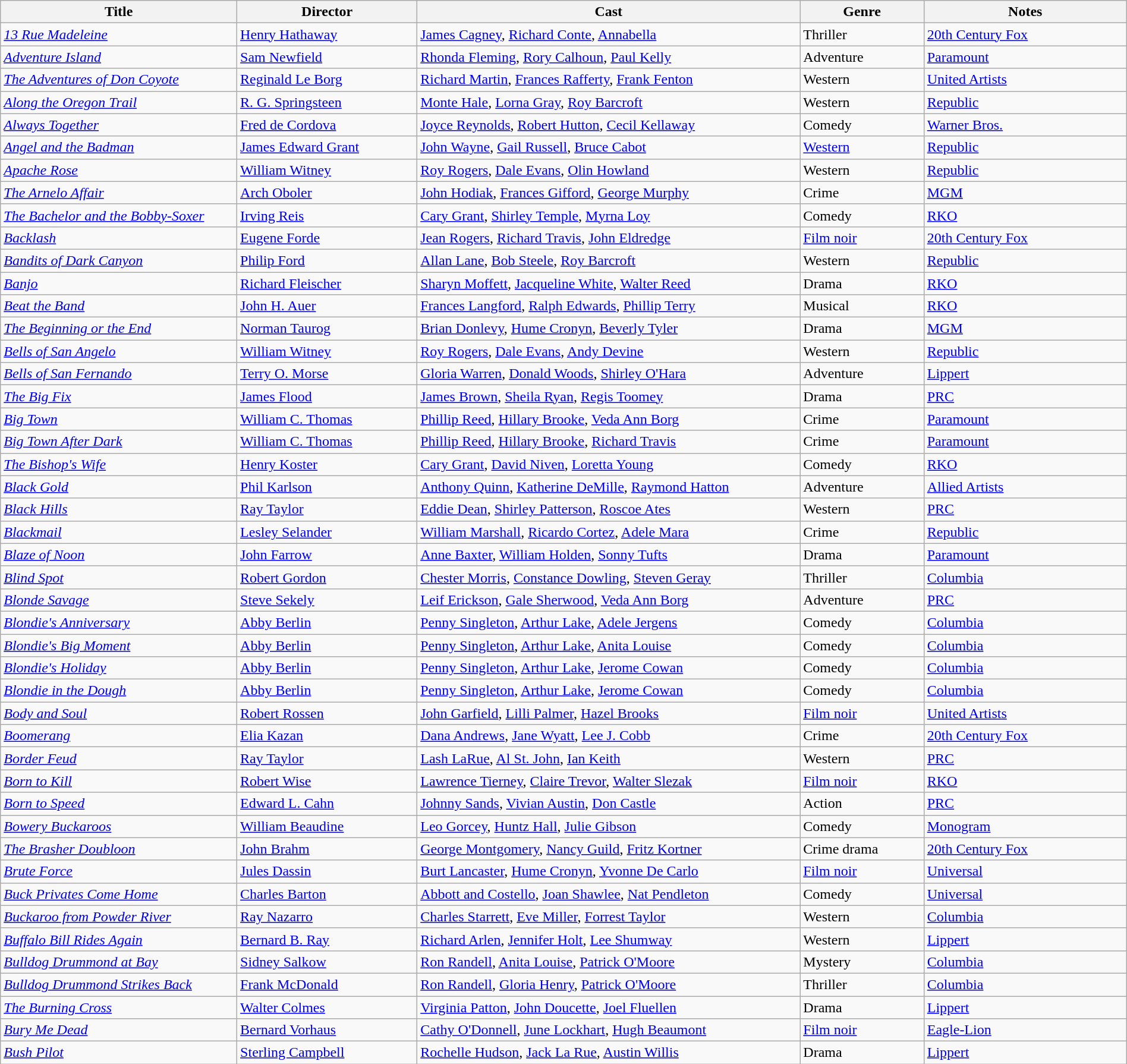<table class="wikitable" style="width:100%;">
<tr>
<th style="width:21%;">Title</th>
<th style="width:16%;">Director</th>
<th style="width:34%;">Cast</th>
<th style="width:11%;">Genre</th>
<th style="width:18%;">Notes</th>
</tr>
<tr>
<td><em><a href='#'>13 Rue Madeleine</a></em></td>
<td><a href='#'>Henry Hathaway</a></td>
<td><a href='#'>James Cagney</a>, <a href='#'>Richard Conte</a>, <a href='#'>Annabella</a></td>
<td>Thriller</td>
<td><a href='#'>20th Century Fox</a></td>
</tr>
<tr>
<td><em><a href='#'>Adventure Island</a></em></td>
<td><a href='#'>Sam Newfield</a></td>
<td><a href='#'>Rhonda Fleming</a>, <a href='#'>Rory Calhoun</a>, <a href='#'>Paul Kelly</a></td>
<td>Adventure</td>
<td><a href='#'>Paramount</a></td>
</tr>
<tr>
<td><em><a href='#'>The Adventures of Don Coyote</a></em></td>
<td><a href='#'>Reginald Le Borg</a></td>
<td><a href='#'>Richard Martin</a>, <a href='#'>Frances Rafferty</a>, <a href='#'>Frank Fenton</a></td>
<td>Western</td>
<td><a href='#'>United Artists</a></td>
</tr>
<tr>
<td><em><a href='#'>Along the Oregon Trail</a></em></td>
<td><a href='#'>R. G. Springsteen</a></td>
<td><a href='#'>Monte Hale</a>, <a href='#'>Lorna Gray</a>, <a href='#'>Roy Barcroft</a></td>
<td>Western</td>
<td><a href='#'>Republic</a></td>
</tr>
<tr>
<td><em><a href='#'>Always Together</a></em></td>
<td><a href='#'>Fred de Cordova</a></td>
<td><a href='#'>Joyce Reynolds</a>, <a href='#'>Robert Hutton</a>, <a href='#'>Cecil Kellaway</a></td>
<td>Comedy</td>
<td><a href='#'>Warner Bros.</a></td>
</tr>
<tr>
<td><em><a href='#'>Angel and the Badman</a></em></td>
<td><a href='#'>James Edward Grant</a></td>
<td><a href='#'>John Wayne</a>, <a href='#'>Gail Russell</a>, <a href='#'>Bruce Cabot</a></td>
<td><a href='#'>Western</a></td>
<td><a href='#'>Republic</a></td>
</tr>
<tr>
<td><em><a href='#'>Apache Rose</a></em></td>
<td><a href='#'>William Witney</a></td>
<td><a href='#'>Roy Rogers</a>, <a href='#'>Dale Evans</a>, <a href='#'>Olin Howland</a></td>
<td>Western</td>
<td><a href='#'>Republic</a></td>
</tr>
<tr>
<td><em><a href='#'>The Arnelo Affair</a></em></td>
<td><a href='#'>Arch Oboler</a></td>
<td><a href='#'>John Hodiak</a>, <a href='#'>Frances Gifford</a>, <a href='#'>George Murphy</a></td>
<td>Crime</td>
<td><a href='#'>MGM</a></td>
</tr>
<tr>
<td><em><a href='#'>The Bachelor and the Bobby-Soxer</a></em></td>
<td><a href='#'>Irving Reis</a></td>
<td><a href='#'>Cary Grant</a>, <a href='#'>Shirley Temple</a>, <a href='#'>Myrna Loy</a></td>
<td>Comedy</td>
<td><a href='#'>RKO</a></td>
</tr>
<tr>
<td><em><a href='#'>Backlash</a></em></td>
<td><a href='#'>Eugene Forde</a></td>
<td><a href='#'>Jean Rogers</a>, <a href='#'>Richard Travis</a>, <a href='#'>John Eldredge</a></td>
<td><a href='#'>Film noir</a></td>
<td><a href='#'>20th Century Fox</a></td>
</tr>
<tr>
<td><em><a href='#'>Bandits of Dark Canyon</a></em></td>
<td><a href='#'>Philip Ford</a></td>
<td><a href='#'>Allan Lane</a>, <a href='#'>Bob Steele</a>, <a href='#'>Roy Barcroft</a></td>
<td>Western</td>
<td><a href='#'>Republic</a></td>
</tr>
<tr>
<td><em><a href='#'>Banjo</a></em></td>
<td><a href='#'>Richard Fleischer</a></td>
<td><a href='#'>Sharyn Moffett</a>, <a href='#'>Jacqueline White</a>, <a href='#'>Walter Reed</a></td>
<td>Drama</td>
<td><a href='#'>RKO</a></td>
</tr>
<tr>
<td><em><a href='#'>Beat the Band</a></em></td>
<td><a href='#'>John H. Auer</a></td>
<td><a href='#'>Frances Langford</a>, <a href='#'>Ralph Edwards</a>, <a href='#'>Phillip Terry</a></td>
<td>Musical</td>
<td><a href='#'>RKO</a></td>
</tr>
<tr>
<td><em><a href='#'>The Beginning or the End</a></em></td>
<td><a href='#'>Norman Taurog</a></td>
<td><a href='#'>Brian Donlevy</a>, <a href='#'>Hume Cronyn</a>, <a href='#'>Beverly Tyler</a></td>
<td>Drama</td>
<td><a href='#'>MGM</a></td>
</tr>
<tr>
<td><em><a href='#'>Bells of San Angelo</a></em></td>
<td><a href='#'>William Witney</a></td>
<td><a href='#'>Roy Rogers</a>, <a href='#'>Dale Evans</a>, <a href='#'>Andy Devine</a></td>
<td>Western</td>
<td><a href='#'>Republic</a></td>
</tr>
<tr>
<td><em><a href='#'>Bells of San Fernando</a></em></td>
<td><a href='#'>Terry O. Morse</a></td>
<td><a href='#'>Gloria Warren</a>, <a href='#'>Donald Woods</a>, <a href='#'>Shirley O'Hara</a></td>
<td>Adventure</td>
<td><a href='#'>Lippert</a></td>
</tr>
<tr>
<td><em><a href='#'>The Big Fix</a></em></td>
<td><a href='#'>James Flood</a></td>
<td><a href='#'>James Brown</a>, <a href='#'>Sheila Ryan</a>, <a href='#'>Regis Toomey</a></td>
<td>Drama</td>
<td><a href='#'>PRC</a></td>
</tr>
<tr>
<td><em><a href='#'>Big Town</a></em></td>
<td><a href='#'>William C. Thomas</a></td>
<td><a href='#'>Phillip Reed</a>, <a href='#'>Hillary Brooke</a>, <a href='#'>Veda Ann Borg</a></td>
<td>Crime</td>
<td><a href='#'>Paramount</a></td>
</tr>
<tr>
<td><em><a href='#'>Big Town After Dark</a></em></td>
<td><a href='#'>William C. Thomas</a></td>
<td><a href='#'>Phillip Reed</a>, <a href='#'>Hillary Brooke</a>, <a href='#'>Richard Travis</a></td>
<td>Crime</td>
<td><a href='#'>Paramount</a></td>
</tr>
<tr>
<td><em><a href='#'>The Bishop's Wife</a></em></td>
<td><a href='#'>Henry Koster</a></td>
<td><a href='#'>Cary Grant</a>, <a href='#'>David Niven</a>, <a href='#'>Loretta Young</a></td>
<td>Comedy</td>
<td><a href='#'>RKO</a></td>
</tr>
<tr>
<td><em><a href='#'>Black Gold</a></em></td>
<td><a href='#'>Phil Karlson</a></td>
<td><a href='#'>Anthony Quinn</a>, <a href='#'>Katherine DeMille</a>, <a href='#'>Raymond Hatton</a></td>
<td>Adventure</td>
<td><a href='#'>Allied Artists</a></td>
</tr>
<tr>
<td><em><a href='#'>Black Hills</a></em></td>
<td><a href='#'>Ray Taylor</a></td>
<td><a href='#'>Eddie Dean</a>, <a href='#'>Shirley Patterson</a>, <a href='#'>Roscoe Ates</a></td>
<td>Western</td>
<td><a href='#'>PRC</a></td>
</tr>
<tr>
<td><em><a href='#'>Blackmail</a></em></td>
<td><a href='#'>Lesley Selander</a></td>
<td><a href='#'>William Marshall</a>, <a href='#'>Ricardo Cortez</a>, <a href='#'>Adele Mara</a></td>
<td>Crime</td>
<td><a href='#'>Republic</a></td>
</tr>
<tr>
<td><em><a href='#'>Blaze of Noon</a></em></td>
<td><a href='#'>John Farrow</a></td>
<td><a href='#'>Anne Baxter</a>, <a href='#'>William Holden</a>, <a href='#'>Sonny Tufts</a></td>
<td>Drama</td>
<td><a href='#'>Paramount</a></td>
</tr>
<tr>
<td><em><a href='#'>Blind Spot</a></em></td>
<td><a href='#'>Robert Gordon</a></td>
<td><a href='#'>Chester Morris</a>, <a href='#'>Constance Dowling</a>, <a href='#'>Steven Geray</a></td>
<td>Thriller</td>
<td><a href='#'>Columbia</a></td>
</tr>
<tr>
<td><em><a href='#'>Blonde Savage</a></em></td>
<td><a href='#'>Steve Sekely</a></td>
<td><a href='#'>Leif Erickson</a>, <a href='#'>Gale Sherwood</a>, <a href='#'>Veda Ann Borg</a></td>
<td>Adventure</td>
<td><a href='#'>PRC</a></td>
</tr>
<tr>
<td><em><a href='#'>Blondie's Anniversary</a></em></td>
<td><a href='#'>Abby Berlin</a></td>
<td><a href='#'>Penny Singleton</a>, <a href='#'>Arthur Lake</a>, <a href='#'>Adele Jergens</a></td>
<td>Comedy</td>
<td><a href='#'>Columbia</a></td>
</tr>
<tr>
<td><em><a href='#'>Blondie's Big Moment</a></em></td>
<td><a href='#'>Abby Berlin</a></td>
<td><a href='#'>Penny Singleton</a>, <a href='#'>Arthur Lake</a>, <a href='#'>Anita Louise</a></td>
<td>Comedy</td>
<td><a href='#'>Columbia</a></td>
</tr>
<tr>
<td><em><a href='#'>Blondie's Holiday</a></em></td>
<td><a href='#'>Abby Berlin</a></td>
<td><a href='#'>Penny Singleton</a>, <a href='#'>Arthur Lake</a>, <a href='#'>Jerome Cowan</a></td>
<td>Comedy</td>
<td><a href='#'>Columbia</a></td>
</tr>
<tr>
<td><em><a href='#'>Blondie in the Dough</a></em></td>
<td><a href='#'>Abby Berlin</a></td>
<td><a href='#'>Penny Singleton</a>, <a href='#'>Arthur Lake</a>, <a href='#'>Jerome Cowan</a></td>
<td>Comedy</td>
<td><a href='#'>Columbia</a></td>
</tr>
<tr>
<td><em><a href='#'>Body and Soul</a></em></td>
<td><a href='#'>Robert Rossen</a></td>
<td><a href='#'>John Garfield</a>, <a href='#'>Lilli Palmer</a>, <a href='#'>Hazel Brooks</a></td>
<td><a href='#'>Film noir</a></td>
<td><a href='#'>United Artists</a></td>
</tr>
<tr>
<td><em><a href='#'>Boomerang</a></em></td>
<td><a href='#'>Elia Kazan</a></td>
<td><a href='#'>Dana Andrews</a>, <a href='#'>Jane Wyatt</a>, <a href='#'>Lee J. Cobb</a></td>
<td>Crime</td>
<td><a href='#'>20th Century Fox</a></td>
</tr>
<tr>
<td><em><a href='#'>Border Feud</a></em></td>
<td><a href='#'>Ray Taylor</a></td>
<td><a href='#'>Lash LaRue</a>, <a href='#'>Al St. John</a>, <a href='#'>Ian Keith</a></td>
<td>Western</td>
<td><a href='#'>PRC</a></td>
</tr>
<tr>
<td><em><a href='#'>Born to Kill</a></em></td>
<td><a href='#'>Robert Wise</a></td>
<td><a href='#'>Lawrence Tierney</a>, <a href='#'>Claire Trevor</a>, <a href='#'>Walter Slezak</a></td>
<td><a href='#'>Film noir</a></td>
<td><a href='#'>RKO</a></td>
</tr>
<tr>
<td><em><a href='#'>Born to Speed</a></em></td>
<td><a href='#'>Edward L. Cahn</a></td>
<td><a href='#'>Johnny Sands</a>, <a href='#'>Vivian Austin</a>, <a href='#'>Don Castle</a></td>
<td>Action</td>
<td><a href='#'>PRC</a></td>
</tr>
<tr>
<td><em><a href='#'>Bowery Buckaroos</a></em></td>
<td><a href='#'>William Beaudine</a></td>
<td><a href='#'>Leo Gorcey</a>, <a href='#'>Huntz Hall</a>, <a href='#'>Julie Gibson</a></td>
<td>Comedy</td>
<td><a href='#'>Monogram</a></td>
</tr>
<tr>
<td><em><a href='#'>The Brasher Doubloon</a></em></td>
<td><a href='#'>John Brahm</a></td>
<td><a href='#'>George Montgomery</a>, <a href='#'>Nancy Guild</a>, <a href='#'>Fritz Kortner</a></td>
<td>Crime drama</td>
<td><a href='#'>20th Century Fox</a></td>
</tr>
<tr>
<td><em><a href='#'>Brute Force</a></em></td>
<td><a href='#'>Jules Dassin</a></td>
<td><a href='#'>Burt Lancaster</a>, <a href='#'>Hume Cronyn</a>, <a href='#'>Yvonne De Carlo</a></td>
<td><a href='#'>Film noir</a></td>
<td><a href='#'>Universal</a></td>
</tr>
<tr>
<td><em><a href='#'>Buck Privates Come Home</a></em></td>
<td><a href='#'>Charles Barton</a></td>
<td><a href='#'>Abbott and Costello</a>, <a href='#'>Joan Shawlee</a>, <a href='#'>Nat Pendleton</a></td>
<td>Comedy</td>
<td><a href='#'>Universal</a></td>
</tr>
<tr>
<td><em><a href='#'>Buckaroo from Powder River</a></em></td>
<td><a href='#'>Ray Nazarro</a></td>
<td><a href='#'>Charles Starrett</a>, <a href='#'>Eve Miller</a>, <a href='#'>Forrest Taylor</a></td>
<td>Western</td>
<td><a href='#'>Columbia</a></td>
</tr>
<tr>
<td><em><a href='#'>Buffalo Bill Rides Again</a></em></td>
<td><a href='#'>Bernard B. Ray</a></td>
<td><a href='#'>Richard Arlen</a>, <a href='#'>Jennifer Holt</a>, <a href='#'>Lee Shumway</a></td>
<td>Western</td>
<td><a href='#'>Lippert</a></td>
</tr>
<tr>
<td><em><a href='#'>Bulldog Drummond at Bay</a></em></td>
<td><a href='#'>Sidney Salkow</a></td>
<td><a href='#'>Ron Randell</a>, <a href='#'>Anita Louise</a>, <a href='#'>Patrick O'Moore</a></td>
<td>Mystery</td>
<td><a href='#'>Columbia</a></td>
</tr>
<tr>
<td><em><a href='#'>Bulldog Drummond Strikes Back</a></em></td>
<td><a href='#'>Frank McDonald</a></td>
<td><a href='#'>Ron Randell</a>, <a href='#'>Gloria Henry</a>, <a href='#'>Patrick O'Moore</a></td>
<td>Thriller</td>
<td><a href='#'>Columbia</a></td>
</tr>
<tr>
<td><em><a href='#'>The Burning Cross</a></em></td>
<td><a href='#'>Walter Colmes</a></td>
<td><a href='#'>Virginia Patton</a>, <a href='#'>John Doucette</a>, <a href='#'>Joel Fluellen</a></td>
<td>Drama</td>
<td><a href='#'>Lippert</a></td>
</tr>
<tr>
<td><em><a href='#'>Bury Me Dead</a></em></td>
<td><a href='#'>Bernard Vorhaus</a></td>
<td><a href='#'>Cathy O'Donnell</a>, <a href='#'>June Lockhart</a>, <a href='#'>Hugh Beaumont</a></td>
<td><a href='#'>Film noir</a></td>
<td><a href='#'>Eagle-Lion</a></td>
</tr>
<tr>
<td><em><a href='#'>Bush Pilot</a></em></td>
<td><a href='#'>Sterling Campbell</a></td>
<td><a href='#'>Rochelle Hudson</a>, <a href='#'>Jack La Rue</a>, <a href='#'>Austin Willis</a></td>
<td>Drama</td>
<td><a href='#'>Lippert</a></td>
</tr>
</table>
